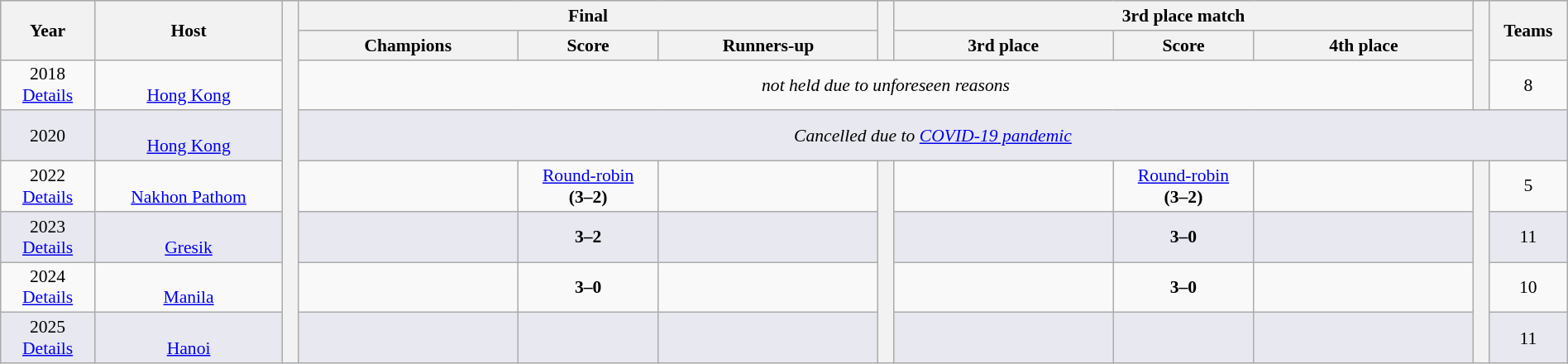<table class="wikitable" style="font-size:90%; width: 100%; text-align: center;">
<tr bgcolor=#c1d8ff>
<th rowspan=2 width=6%>Year</th>
<th rowspan=2 width=12%>Host</th>
<th width=1% rowspan=8 bgcolor=#ffffff></th>
<th colspan=3>Final</th>
<th width=1% rowspan=2 bgcolor=#ffffff></th>
<th colspan=3>3rd place match</th>
<th width=1% rowspan=3 bgcolor=#ffffff></th>
<th rowspan=2 width=5%>Teams</th>
</tr>
<tr bgcolor=#efefef>
<th width=14%>Champions</th>
<th width=9%>Score</th>
<th width=14%>Runners-up</th>
<th width=14%>3rd place</th>
<th width=9%>Score</th>
<th width=14%>4th place</th>
</tr>
<tr>
<td>2018<br><a href='#'>Details</a></td>
<td><br><a href='#'>Hong Kong</a></td>
<td colspan=7><em>not held due to unforeseen reasons</em></td>
<td>8</td>
</tr>
<tr bgcolor=#e8e8f0>
<td>2020</td>
<td><br><a href='#'>Hong Kong</a></td>
<td colspan=9><em>Cancelled due to <a href='#'>COVID-19 pandemic</a></em></td>
</tr>
<tr>
<td>2022<br><a href='#'>Details</a></td>
<td><br><a href='#'>Nakhon Pathom</a></td>
<td><strong></strong></td>
<td><a href='#'>Round-robin</a> <br> <strong>(3–2)</strong></td>
<td></td>
<th width=1% rowspan=4 bgcolor=#ffffff></th>
<td></td>
<td><a href='#'>Round-robin</a> <br> <strong>(3–2)</strong></td>
<td></td>
<th width=1% rowspan=4 bgcolor=#ffffff></th>
<td>5</td>
</tr>
<tr bgcolor=#e8e8f0>
<td>2023<br><a href='#'>Details</a></td>
<td><br><a href='#'>Gresik</a></td>
<td><strong></strong></td>
<td><strong>3–2</strong></td>
<td></td>
<td></td>
<td><strong>3–0</strong></td>
<td></td>
<td>11</td>
</tr>
<tr>
<td>2024<br><a href='#'>Details</a></td>
<td><br><a href='#'>Manila</a></td>
<td><strong></strong></td>
<td><strong>3–0</strong></td>
<td></td>
<td></td>
<td><strong>3–0</strong></td>
<td></td>
<td>10</td>
</tr>
<tr bgcolor=#e8e8f0>
<td>2025<br><a href='#'>Details</a></td>
<td><br><a href='#'>Hanoi</a></td>
<td></td>
<td></td>
<td></td>
<td></td>
<td></td>
<td></td>
<td>11</td>
</tr>
</table>
